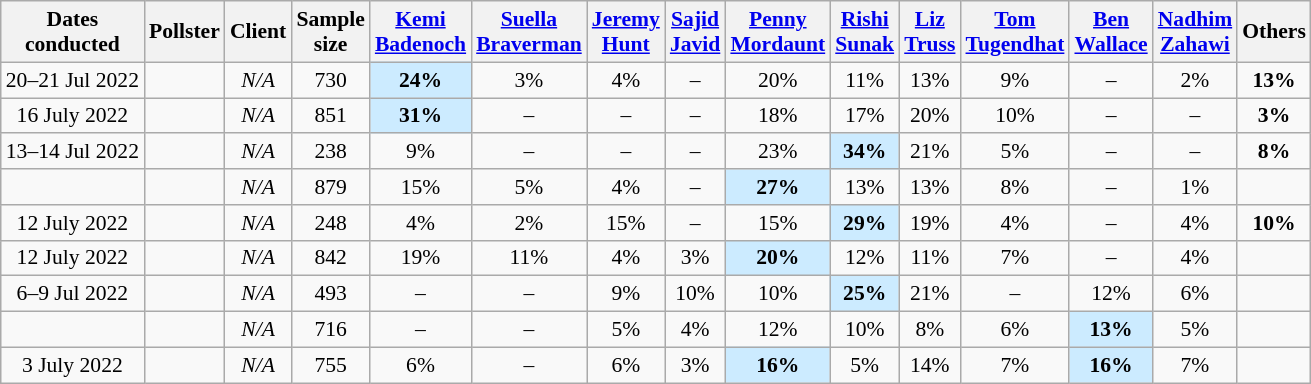<table class="wikitable" style="font-size:90%;text-align:center">
<tr>
<th>Dates<br>conducted</th>
<th>Pollster</th>
<th>Client</th>
<th>Sample<br>size</th>
<th><a href='#'>Kemi<br>Badenoch</a></th>
<th><a href='#'>Suella<br>Braverman</a></th>
<th><a href='#'>Jeremy<br>Hunt</a></th>
<th><a href='#'>Sajid<br>Javid</a></th>
<th><a href='#'>Penny<br>Mordaunt</a></th>
<th><a href='#'>Rishi<br>Sunak</a></th>
<th><a href='#'>Liz<br>Truss</a></th>
<th><a href='#'>Tom<br>Tugendhat</a></th>
<th><a href='#'>Ben<br>Wallace</a></th>
<th><a href='#'>Nadhim<br>Zahawi</a></th>
<th>Others</th>
</tr>
<tr>
<td>20–21 Jul 2022</td>
<td></td>
<td><em>N/A</em></td>
<td>730</td>
<td style = "background:#CCEBFF;color:black;"><strong>24%</strong></td>
<td>3%</td>
<td>4%</td>
<td>–</td>
<td>20%</td>
<td>11%</td>
<td>13%</td>
<td>9%</td>
<td>–</td>
<td>2%</td>
<td><strong>13%</strong></td>
</tr>
<tr>
<td>16 July 2022</td>
<td></td>
<td><em>N/A</em></td>
<td>851</td>
<td style = "background:#CCEBFF;color:black;"><strong>31%</strong></td>
<td>–</td>
<td>–</td>
<td>–</td>
<td>18%</td>
<td>17%</td>
<td>20%</td>
<td>10%</td>
<td>–</td>
<td>–</td>
<td><strong>3%</strong></td>
</tr>
<tr>
<td>13–14 Jul 2022</td>
<td></td>
<td><em>N/A</em></td>
<td>238</td>
<td>9%</td>
<td>–</td>
<td>–</td>
<td>–</td>
<td>23%</td>
<td style = "background:#CCEBFF;color:black;"><strong>34%</strong></td>
<td>21%</td>
<td>5%</td>
<td>–</td>
<td>–</td>
<td><strong>8%</strong></td>
</tr>
<tr>
<td></td>
<td></td>
<td><em>N/A</em></td>
<td>879</td>
<td>15%</td>
<td>5%</td>
<td>4%</td>
<td>–</td>
<td style = "background:#CCEBFF;color:black;"><strong>27%</strong></td>
<td>13%</td>
<td>13%</td>
<td>8%</td>
<td>–</td>
<td>1%</td>
<td></td>
</tr>
<tr>
<td>12 July 2022</td>
<td></td>
<td><em>N/A</em></td>
<td>248</td>
<td>4%</td>
<td>2%</td>
<td>15%</td>
<td>–</td>
<td>15%</td>
<td style = "background:#CCEBFF;color:black;"><strong>29%</strong></td>
<td>19%</td>
<td>4%</td>
<td>–</td>
<td>4%</td>
<td><strong>10%</strong></td>
</tr>
<tr>
<td>12 July 2022</td>
<td></td>
<td><em>N/A</em></td>
<td>842</td>
<td>19%</td>
<td>11%</td>
<td>4%</td>
<td>3%</td>
<td style = "background:#CCEBFF;color:black;"><strong>20%</strong></td>
<td>12%</td>
<td>11%</td>
<td>7%</td>
<td>–</td>
<td>4%</td>
<td></td>
</tr>
<tr>
<td>6–9 Jul 2022</td>
<td></td>
<td><em>N/A</em></td>
<td>493</td>
<td>–</td>
<td>–</td>
<td>9%</td>
<td>10%</td>
<td>10%</td>
<td style = "background:#CCEBFF;color:black;"><strong>25%</strong></td>
<td>21%</td>
<td>–</td>
<td>12%</td>
<td>6%</td>
<td></td>
</tr>
<tr>
<td></td>
<td></td>
<td><em>N/A</em></td>
<td>716</td>
<td>–</td>
<td>–</td>
<td>5%</td>
<td>4%</td>
<td>12%</td>
<td>10%</td>
<td>8%</td>
<td>6%</td>
<td style = "background:#CCEBFF;color:black;"><strong>13%</strong></td>
<td>5%</td>
<td></td>
</tr>
<tr>
<td>3 July 2022</td>
<td></td>
<td><em>N/A</em></td>
<td>755</td>
<td>6%</td>
<td>–</td>
<td>6%</td>
<td>3%</td>
<td style = "background:#CCEBFF;color:black;"><strong>16%</strong></td>
<td>5%</td>
<td>14%</td>
<td>7%</td>
<td style = "background:#CCEBFF;color:black;"><strong>16%</strong></td>
<td>7%</td>
<td></td>
</tr>
</table>
